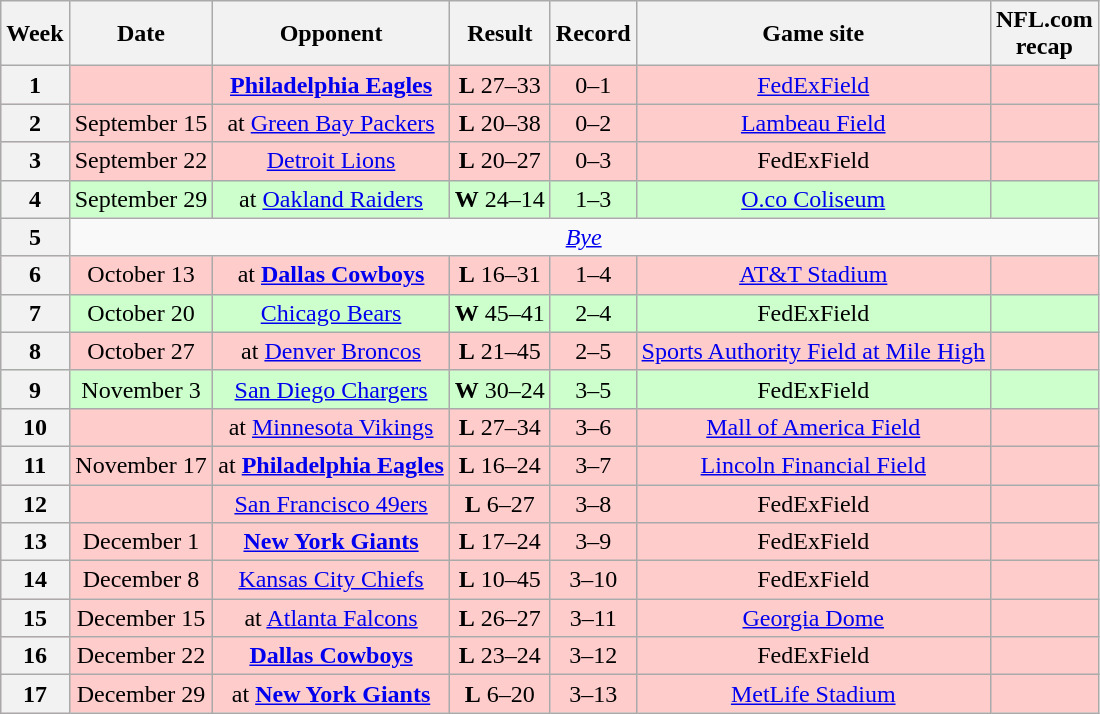<table class="wikitable" style="text-align:center">
<tr>
<th>Week</th>
<th>Date</th>
<th>Opponent</th>
<th>Result</th>
<th>Record</th>
<th>Game site</th>
<th>NFL.com<br>recap</th>
</tr>
<tr style="background:#fcc">
<th>1</th>
<td></td>
<td><strong><a href='#'>Philadelphia Eagles</a></strong></td>
<td><strong>L</strong> 27–33</td>
<td>0–1</td>
<td><a href='#'>FedExField</a></td>
<td></td>
</tr>
<tr style="background:#fcc">
<th>2</th>
<td>September 15</td>
<td>at <a href='#'>Green Bay Packers</a></td>
<td><strong>L</strong> 20–38</td>
<td>0–2</td>
<td><a href='#'>Lambeau Field</a></td>
<td></td>
</tr>
<tr style="background:#fcc">
<th>3</th>
<td>September 22</td>
<td><a href='#'>Detroit Lions</a></td>
<td><strong>L</strong> 20–27</td>
<td>0–3</td>
<td>FedExField</td>
<td></td>
</tr>
<tr style="background:#cfc">
<th>4</th>
<td>September 29</td>
<td>at <a href='#'>Oakland Raiders</a></td>
<td><strong>W</strong> 24–14</td>
<td>1–3</td>
<td><a href='#'>O.co Coliseum</a></td>
<td></td>
</tr>
<tr>
<th>5</th>
<td colspan="6"><em><a href='#'>Bye</a></em></td>
</tr>
<tr style="background:#fcc">
<th>6</th>
<td>October 13</td>
<td>at <strong><a href='#'>Dallas Cowboys</a></strong></td>
<td><strong>L</strong> 16–31</td>
<td>1–4</td>
<td><a href='#'>AT&T Stadium</a></td>
<td></td>
</tr>
<tr style="background:#cfc">
<th>7</th>
<td>October 20</td>
<td><a href='#'>Chicago Bears</a></td>
<td><strong>W</strong> 45–41</td>
<td>2–4</td>
<td>FedExField</td>
<td></td>
</tr>
<tr style="background:#fcc">
<th>8</th>
<td>October 27</td>
<td>at <a href='#'>Denver Broncos</a></td>
<td><strong>L</strong> 21–45</td>
<td>2–5</td>
<td><a href='#'>Sports Authority Field at Mile High</a></td>
<td></td>
</tr>
<tr style="background:#cfc">
<th>9</th>
<td>November 3</td>
<td><a href='#'>San Diego Chargers</a></td>
<td><strong>W</strong> 30–24 </td>
<td>3–5</td>
<td>FedExField</td>
<td></td>
</tr>
<tr style="background:#fcc">
<th>10</th>
<td></td>
<td>at <a href='#'>Minnesota Vikings</a></td>
<td><strong>L</strong> 27–34</td>
<td>3–6</td>
<td><a href='#'>Mall of America Field</a></td>
<td></td>
</tr>
<tr – style="background:#fcc">
<th>11</th>
<td>November 17</td>
<td>at <strong><a href='#'>Philadelphia Eagles</a></strong></td>
<td><strong>L</strong> 16–24</td>
<td>3–7</td>
<td><a href='#'>Lincoln Financial Field</a></td>
<td></td>
</tr>
<tr style="background:#fcc">
<th>12</th>
<td></td>
<td><a href='#'>San Francisco 49ers</a></td>
<td><strong>L</strong> 6–27</td>
<td>3–8</td>
<td>FedExField</td>
<td></td>
</tr>
<tr style="background:#fcc">
<th>13</th>
<td>December 1</td>
<td><strong><a href='#'>New York Giants</a></strong></td>
<td><strong>L</strong> 17–24</td>
<td>3–9</td>
<td>FedExField</td>
<td></td>
</tr>
<tr style="background:#fcc">
<th>14</th>
<td>December 8</td>
<td><a href='#'>Kansas City Chiefs</a></td>
<td><strong>L</strong> 10–45</td>
<td>3–10</td>
<td>FedExField</td>
<td></td>
</tr>
<tr style="background:#fcc">
<th>15</th>
<td>December 15</td>
<td>at <a href='#'>Atlanta Falcons</a></td>
<td><strong>L</strong> 26–27</td>
<td>3–11</td>
<td><a href='#'>Georgia Dome</a></td>
<td></td>
</tr>
<tr style="background:#fcc">
<th>16</th>
<td>December 22</td>
<td><strong><a href='#'>Dallas Cowboys</a></strong></td>
<td><strong>L</strong> 23–24</td>
<td>3–12</td>
<td>FedExField</td>
<td></td>
</tr>
<tr style="background:#fcc">
<th>17</th>
<td>December 29</td>
<td>at <strong><a href='#'>New York Giants</a></strong></td>
<td><strong>L</strong> 6–20</td>
<td>3–13</td>
<td><a href='#'>MetLife Stadium</a></td>
<td></td>
</tr>
</table>
